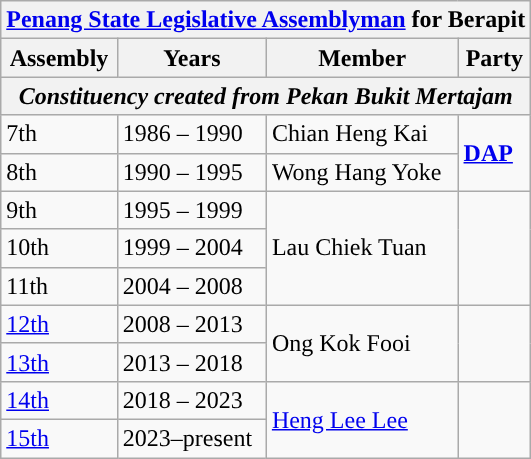<table class="wikitable">
<tr>
<th colspan="4"><a href='#'>Penang State Legislative Assemblyman</a> for Berapit</th>
</tr>
<tr>
<th>Assembly</th>
<th>Years</th>
<th>Member</th>
<th>Party</th>
</tr>
<tr>
<th colspan="4" align="center"><em>Constituency created from Pekan Bukit Mertajam</em></th>
</tr>
<tr>
<td>7th</td>
<td>1986 – 1990</td>
<td>Chian Heng Kai</td>
<td rowspan="2"><strong><a href='#'>DAP</a></strong></td>
</tr>
<tr>
<td>8th</td>
<td>1990 – 1995</td>
<td>Wong Hang Yoke</td>
</tr>
<tr>
<td>9th</td>
<td>1995 – 1999</td>
<td rowspan="3">Lau Chiek Tuan</td>
<td rowspan="3"></td>
</tr>
<tr>
<td>10th</td>
<td>1999 – 2004</td>
</tr>
<tr>
<td>11th</td>
<td>2004 – 2008</td>
</tr>
<tr>
<td><a href='#'>12th</a></td>
<td>2008 – 2013</td>
<td rowspan="2">Ong Kok Fooi</td>
<td rowspan="2"></td>
</tr>
<tr>
<td><a href='#'>13th</a></td>
<td>2013 – 2018</td>
</tr>
<tr>
<td><a href='#'>14th</a></td>
<td>2018 – 2023</td>
<td rowspan=2><a href='#'>Heng Lee Lee</a></td>
<td rowspan=2></td>
</tr>
<tr>
<td><a href='#'>15th</a></td>
<td>2023–present</td>
</tr>
</table>
